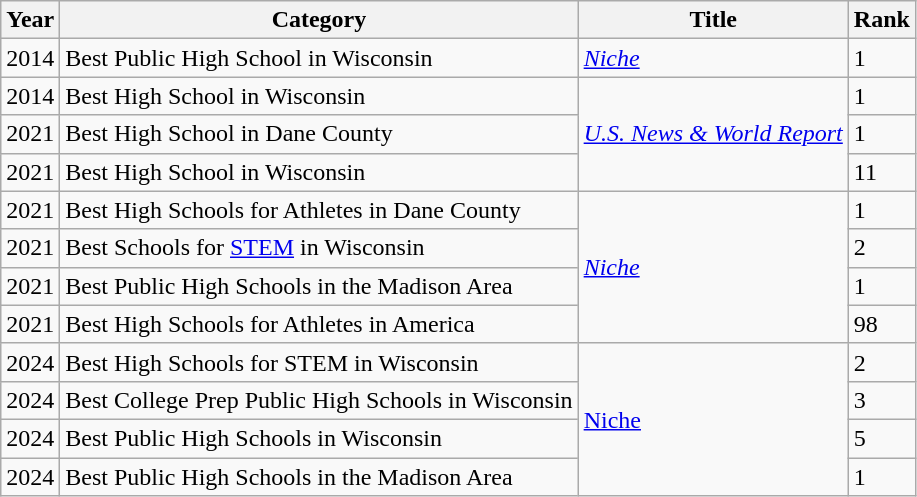<table class="wikitable">
<tr>
<th>Year</th>
<th>Category</th>
<th>Title</th>
<th>Rank</th>
</tr>
<tr>
<td>2014</td>
<td>Best Public High School in Wisconsin</td>
<td><em><a href='#'>Niche</a></em></td>
<td>1</td>
</tr>
<tr>
<td>2014</td>
<td>Best High School in Wisconsin</td>
<td rowspan="3"><em><a href='#'>U.S. News & World Report</a></em></td>
<td>1</td>
</tr>
<tr>
<td>2021</td>
<td>Best High School in Dane County</td>
<td>1</td>
</tr>
<tr>
<td>2021</td>
<td>Best High School in Wisconsin</td>
<td>11</td>
</tr>
<tr>
<td>2021</td>
<td>Best High Schools for Athletes in Dane County</td>
<td rowspan="4"><em><a href='#'>Niche</a></em></td>
<td>1</td>
</tr>
<tr>
<td>2021</td>
<td>Best Schools for <a href='#'>STEM</a> in Wisconsin</td>
<td>2</td>
</tr>
<tr>
<td>2021</td>
<td>Best Public High Schools in the Madison Area</td>
<td>1</td>
</tr>
<tr>
<td>2021</td>
<td>Best High Schools for Athletes in America</td>
<td>98</td>
</tr>
<tr>
<td>2024</td>
<td>Best High Schools for STEM in Wisconsin</td>
<td rowspan="4"><a href='#'>Niche</a></td>
<td>2</td>
</tr>
<tr>
<td>2024</td>
<td>Best College Prep Public High Schools in Wisconsin</td>
<td>3</td>
</tr>
<tr>
<td>2024</td>
<td>Best Public High Schools in Wisconsin</td>
<td>5</td>
</tr>
<tr>
<td>2024</td>
<td>Best Public High Schools in the Madison Area</td>
<td>1</td>
</tr>
</table>
